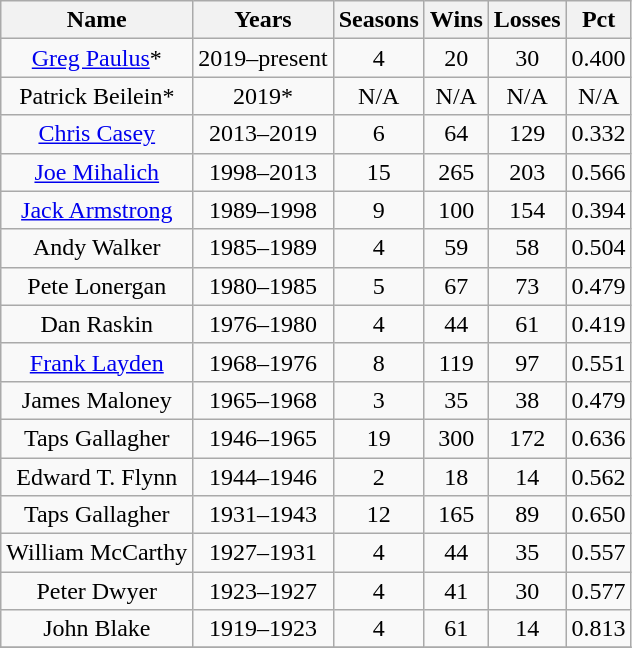<table class= "wikitable" style="text-align:center">
<tr>
<th>Name</th>
<th>Years</th>
<th>Seasons</th>
<th>Wins</th>
<th>Losses</th>
<th>Pct</th>
</tr>
<tr>
<td><a href='#'>Greg Paulus</a>*</td>
<td>2019–present</td>
<td>4</td>
<td>20</td>
<td>30</td>
<td>0.400</td>
</tr>
<tr>
<td>Patrick Beilein*</td>
<td>2019*</td>
<td>N/A</td>
<td>N/A</td>
<td>N/A</td>
<td>N/A</td>
</tr>
<tr>
<td><a href='#'>Chris Casey</a></td>
<td>2013–2019</td>
<td>6</td>
<td>64</td>
<td>129</td>
<td>0.332</td>
</tr>
<tr>
<td><a href='#'>Joe Mihalich</a></td>
<td>1998–2013</td>
<td>15</td>
<td>265</td>
<td>203</td>
<td>0.566</td>
</tr>
<tr>
<td><a href='#'>Jack Armstrong</a></td>
<td>1989–1998</td>
<td>9</td>
<td>100</td>
<td>154</td>
<td>0.394</td>
</tr>
<tr>
<td>Andy Walker</td>
<td>1985–1989</td>
<td>4</td>
<td>59</td>
<td>58</td>
<td>0.504</td>
</tr>
<tr>
<td>Pete Lonergan</td>
<td>1980–1985</td>
<td>5</td>
<td>67</td>
<td>73</td>
<td>0.479</td>
</tr>
<tr>
<td>Dan Raskin</td>
<td>1976–1980</td>
<td>4</td>
<td>44</td>
<td>61</td>
<td>0.419</td>
</tr>
<tr>
<td><a href='#'>Frank Layden</a></td>
<td>1968–1976</td>
<td>8</td>
<td>119</td>
<td>97</td>
<td>0.551</td>
</tr>
<tr>
<td>James Maloney</td>
<td>1965–1968</td>
<td>3</td>
<td>35</td>
<td>38</td>
<td>0.479</td>
</tr>
<tr>
<td>Taps Gallagher</td>
<td>1946–1965</td>
<td>19</td>
<td>300</td>
<td>172</td>
<td>0.636</td>
</tr>
<tr>
<td>Edward T. Flynn</td>
<td>1944–1946</td>
<td>2</td>
<td>18</td>
<td>14</td>
<td>0.562</td>
</tr>
<tr>
<td>Taps Gallagher</td>
<td>1931–1943</td>
<td>12</td>
<td>165</td>
<td>89</td>
<td>0.650</td>
</tr>
<tr>
<td>William McCarthy</td>
<td>1927–1931</td>
<td>4</td>
<td>44</td>
<td>35</td>
<td>0.557</td>
</tr>
<tr>
<td>Peter Dwyer</td>
<td>1923–1927</td>
<td>4</td>
<td>41</td>
<td>30</td>
<td>0.577</td>
</tr>
<tr>
<td>John Blake</td>
<td>1919–1923</td>
<td>4</td>
<td>61</td>
<td>14</td>
<td>0.813</td>
</tr>
<tr>
</tr>
</table>
